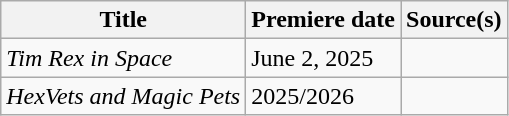<table class="wikitable sortable">
<tr>
<th>Title</th>
<th>Premiere date</th>
<th>Source(s)</th>
</tr>
<tr>
<td><em>Tim Rex in Space</em></td>
<td>June 2, 2025</td>
<td></td>
</tr>
<tr>
<td><em>HexVets and Magic Pets</em></td>
<td>2025/2026</td>
<td></td>
</tr>
</table>
